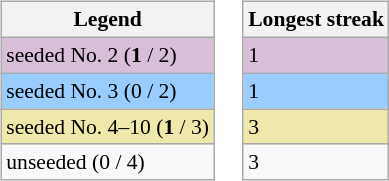<table>
<tr valign="top">
<td><br><table class="wikitable" style="font-size:90%">
<tr>
<th>Legend</th>
</tr>
<tr bgcolor="thistle">
<td>seeded No. 2 (<strong>1</strong> / 2)</td>
</tr>
<tr bgcolor="#9cf">
<td>seeded No. 3 (0 / 2)</td>
</tr>
<tr bgcolor="eee8aa">
<td>seeded No. 4–10 (<strong>1</strong> / 3)</td>
</tr>
<tr>
<td>unseeded (0 / 4)</td>
</tr>
</table>
</td>
<td><br><table class="wikitable" style="font-size:90%">
<tr>
<th>Longest streak</th>
</tr>
<tr bgcolor="thistle">
<td>1</td>
</tr>
<tr bgcolor="#9cf">
<td>1</td>
</tr>
<tr bgcolor="eee8aa">
<td>3</td>
</tr>
<tr>
<td>3</td>
</tr>
</table>
</td>
</tr>
</table>
